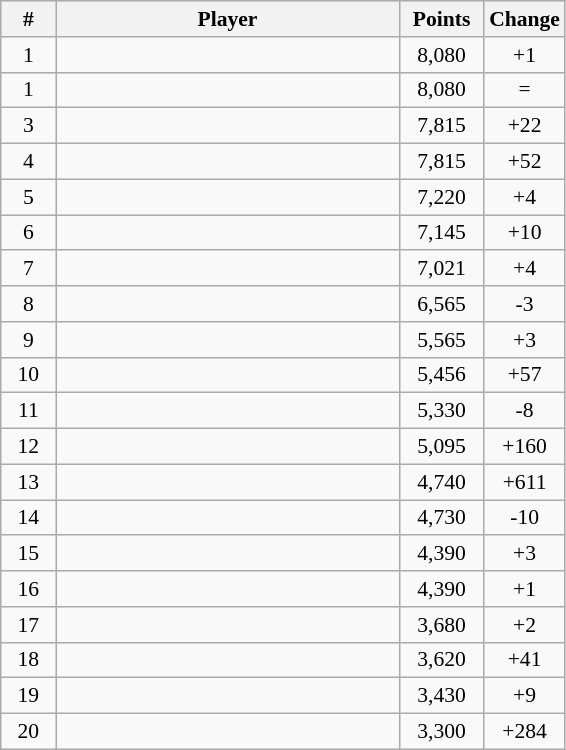<table class="wikitable" style="font-size:90%">
<tr>
<th width="30">#</th>
<th width="222">Player</th>
<th width="50">Points</th>
<th width="40">Change</th>
</tr>
<tr align="center">
<td>1</td>
<td align=left></td>
<td>8,080</td>
<td>+1</td>
</tr>
<tr align="center">
<td>1</td>
<td align=left></td>
<td>8,080</td>
<td>=</td>
</tr>
<tr align=center>
<td>3</td>
<td align=left></td>
<td>7,815</td>
<td>+22</td>
</tr>
<tr align=center>
<td>4</td>
<td align=left></td>
<td>7,815</td>
<td>+52</td>
</tr>
<tr align=center>
<td>5</td>
<td align=left></td>
<td>7,220</td>
<td>+4</td>
</tr>
<tr align=center>
<td>6</td>
<td align=left></td>
<td>7,145</td>
<td>+10</td>
</tr>
<tr align=center>
<td>7</td>
<td align=left></td>
<td>7,021</td>
<td>+4</td>
</tr>
<tr align=center>
<td>8</td>
<td align=left></td>
<td>6,565</td>
<td>-3</td>
</tr>
<tr align=center>
<td>9</td>
<td align=left></td>
<td>5,565</td>
<td>+3</td>
</tr>
<tr align=center>
<td>10</td>
<td align=left></td>
<td>5,456</td>
<td>+57</td>
</tr>
<tr align=center>
<td>11</td>
<td align=left></td>
<td>5,330</td>
<td>-8</td>
</tr>
<tr align=center>
<td>12</td>
<td align=left></td>
<td>5,095</td>
<td>+160</td>
</tr>
<tr align=center>
<td>13</td>
<td align=left></td>
<td>4,740</td>
<td>+611</td>
</tr>
<tr align=center>
<td>14</td>
<td align=left></td>
<td>4,730</td>
<td>-10</td>
</tr>
<tr align=center>
<td>15</td>
<td align=left></td>
<td>4,390</td>
<td>+3</td>
</tr>
<tr align=center>
<td>16</td>
<td align=left></td>
<td>4,390</td>
<td>+1</td>
</tr>
<tr align=center>
<td>17</td>
<td align=left></td>
<td>3,680</td>
<td>+2</td>
</tr>
<tr align=center>
<td>18</td>
<td align=left></td>
<td>3,620</td>
<td>+41</td>
</tr>
<tr align=center>
<td>19</td>
<td align=left></td>
<td>3,430</td>
<td>+9</td>
</tr>
<tr align=center>
<td>20</td>
<td align=left></td>
<td>3,300</td>
<td>+284</td>
</tr>
</table>
